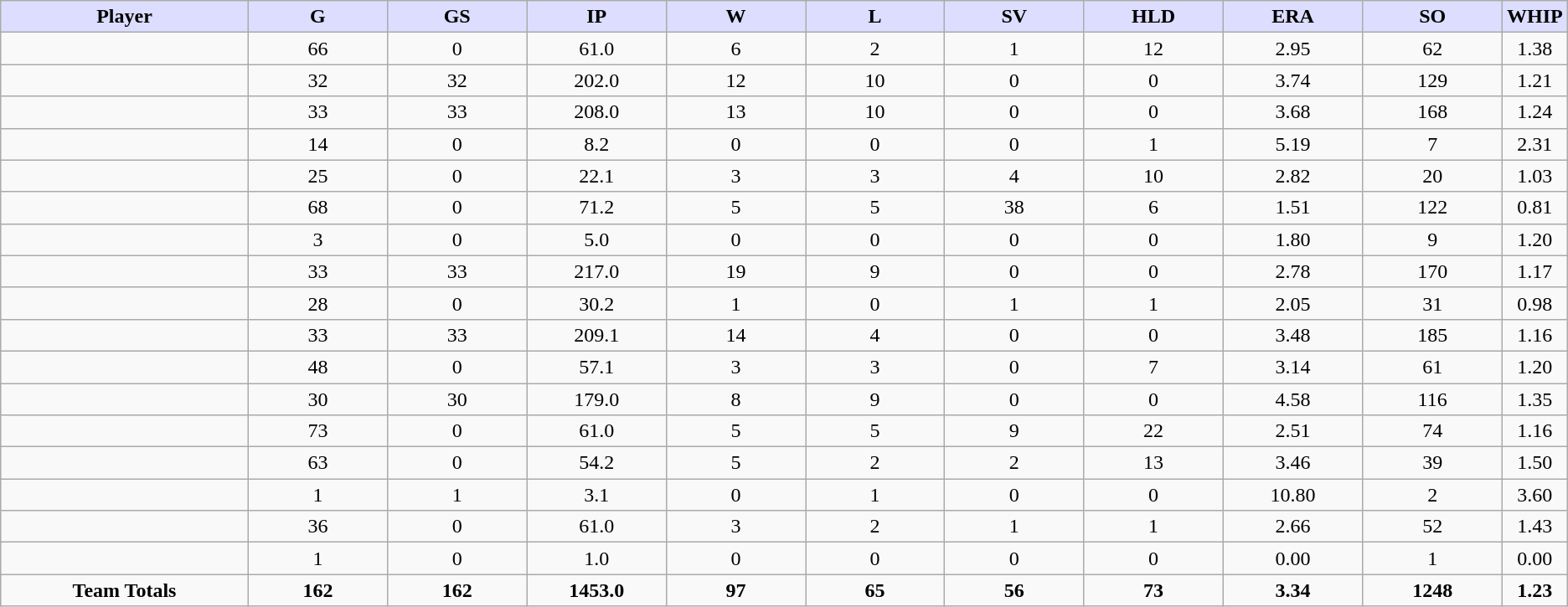<table class="wikitable sortable">
<tr>
<th style="background:#ddf; width:16%;">Player</th>
<th style="background:#ddf; width:9%;">G</th>
<th style="background:#ddf; width:9%;">GS</th>
<th style="background:#ddf; width:9%;">IP</th>
<th style="background:#ddf; width:9%;">W</th>
<th style="background:#ddf; width:9%;">L</th>
<th style="background:#ddf; width:9%;">SV</th>
<th style="background:#ddf; width:9%;">HLD</th>
<th style="background:#ddf; width:9%;">ERA</th>
<th style="background:#ddf; width:9%;">SO</th>
<th style="background:#ddf; width:9%;">WHIP</th>
</tr>
<tr style="text-align:center;">
<td></td>
<td>66</td>
<td>0</td>
<td>61.0</td>
<td>6</td>
<td>2</td>
<td>1</td>
<td>12</td>
<td>2.95</td>
<td>62</td>
<td>1.38</td>
</tr>
<tr style="text-align:center;">
<td></td>
<td>32</td>
<td>32</td>
<td>202.0</td>
<td>12</td>
<td>10</td>
<td>0</td>
<td>0</td>
<td>3.74</td>
<td>129</td>
<td>1.21</td>
</tr>
<tr style="text-align:center;">
<td></td>
<td>33</td>
<td>33</td>
<td>208.0</td>
<td>13</td>
<td>10</td>
<td>0</td>
<td>0</td>
<td>3.68</td>
<td>168</td>
<td>1.24</td>
</tr>
<tr style="text-align:center;">
<td></td>
<td>14</td>
<td>0</td>
<td>8.2</td>
<td>0</td>
<td>0</td>
<td>0</td>
<td>1</td>
<td>5.19</td>
<td>7</td>
<td>2.31</td>
</tr>
<tr style="text-align:center;">
<td></td>
<td>25</td>
<td>0</td>
<td>22.1</td>
<td>3</td>
<td>3</td>
<td>4</td>
<td>10</td>
<td>2.82</td>
<td>20</td>
<td>1.03</td>
</tr>
<tr style="text-align:center;">
<td></td>
<td>68</td>
<td>0</td>
<td>71.2</td>
<td>5</td>
<td>5</td>
<td>38</td>
<td>6</td>
<td>1.51</td>
<td>122</td>
<td>0.81</td>
</tr>
<tr style="text-align:center;">
<td></td>
<td>3</td>
<td>0</td>
<td>5.0</td>
<td>0</td>
<td>0</td>
<td>0</td>
<td>0</td>
<td>1.80</td>
<td>9</td>
<td>1.20</td>
</tr>
<tr style="text-align:center;">
<td></td>
<td>33</td>
<td>33</td>
<td>217.0</td>
<td>19</td>
<td>9</td>
<td>0</td>
<td>0</td>
<td>2.78</td>
<td>170</td>
<td>1.17</td>
</tr>
<tr style="text-align:center;">
<td></td>
<td>28</td>
<td>0</td>
<td>30.2</td>
<td>1</td>
<td>0</td>
<td>1</td>
<td>1</td>
<td>2.05</td>
<td>31</td>
<td>0.98</td>
</tr>
<tr style="text-align:center;">
<td></td>
<td>33</td>
<td>33</td>
<td>209.1</td>
<td>14</td>
<td>4</td>
<td>0</td>
<td>0</td>
<td>3.48</td>
<td>185</td>
<td>1.16</td>
</tr>
<tr style="text-align:center;">
<td></td>
<td>48</td>
<td>0</td>
<td>57.1</td>
<td>3</td>
<td>3</td>
<td>0</td>
<td>7</td>
<td>3.14</td>
<td>61</td>
<td>1.20</td>
</tr>
<tr style="text-align:center;">
<td></td>
<td>30</td>
<td>30</td>
<td>179.0</td>
<td>8</td>
<td>9</td>
<td>0</td>
<td>0</td>
<td>4.58</td>
<td>116</td>
<td>1.35</td>
</tr>
<tr style="text-align:center;">
<td></td>
<td>73</td>
<td>0</td>
<td>61.0</td>
<td>5</td>
<td>5</td>
<td>9</td>
<td>22</td>
<td>2.51</td>
<td>74</td>
<td>1.16</td>
</tr>
<tr style="text-align:center;">
<td></td>
<td>63</td>
<td>0</td>
<td>54.2</td>
<td>5</td>
<td>2</td>
<td>2</td>
<td>13</td>
<td>3.46</td>
<td>39</td>
<td>1.50</td>
</tr>
<tr style="text-align:center;">
<td></td>
<td>1</td>
<td>1</td>
<td>3.1</td>
<td>0</td>
<td>1</td>
<td>0</td>
<td>0</td>
<td>10.80</td>
<td>2</td>
<td>3.60</td>
</tr>
<tr style="text-align:center;">
<td></td>
<td>36</td>
<td>0</td>
<td>61.0</td>
<td>3</td>
<td>2</td>
<td>1</td>
<td>1</td>
<td>2.66</td>
<td>52</td>
<td>1.43</td>
</tr>
<tr style="text-align:center;">
<td></td>
<td>1</td>
<td>0</td>
<td>1.0</td>
<td>0</td>
<td>0</td>
<td>0</td>
<td>0</td>
<td>0.00</td>
<td>1</td>
<td>0.00</td>
</tr>
<tr style="text-align:center;">
<td><strong>Team Totals</strong></td>
<td><strong>162</strong></td>
<td><strong>162</strong></td>
<td><strong>1453.0</strong></td>
<td><strong>97</strong></td>
<td><strong>65</strong></td>
<td><strong>56</strong></td>
<td><strong>73</strong></td>
<td><strong>3.34</strong></td>
<td><strong>1248</strong></td>
<td><strong>1.23</strong></td>
</tr>
</table>
